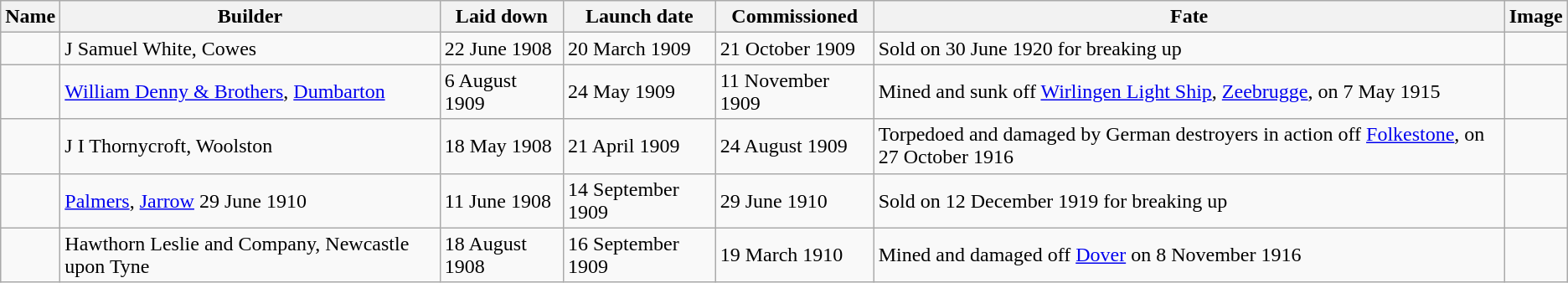<table class="wikitable sortable">
<tr>
<th>Name</th>
<th>Builder</th>
<th>Laid down</th>
<th>Launch date</th>
<th>Commissioned</th>
<th>Fate</th>
<th>Image</th>
</tr>
<tr>
<td></td>
<td>J Samuel White, Cowes</td>
<td>22 June 1908</td>
<td>20 March 1909</td>
<td>21 October 1909</td>
<td>Sold on 30 June 1920 for breaking up</td>
<td></td>
</tr>
<tr>
<td></td>
<td><a href='#'>William Denny & Brothers</a>, <a href='#'>Dumbarton</a></td>
<td>6 August 1909</td>
<td>24 May 1909</td>
<td>11 November 1909</td>
<td>Mined and sunk off <a href='#'>Wirlingen Light Ship</a>, <a href='#'>Zeebrugge</a>, on 7 May 1915</td>
<td> </td>
</tr>
<tr>
<td></td>
<td>J I Thornycroft, Woolston</td>
<td>18 May 1908</td>
<td>21 April 1909</td>
<td>24 August 1909</td>
<td>Torpedoed and damaged by German destroyers in action off <a href='#'>Folkestone</a>, on 27 October 1916</td>
<td> </td>
</tr>
<tr>
<td></td>
<td><a href='#'>Palmers</a>, <a href='#'>Jarrow</a> 29 June 1910</td>
<td>11 June 1908</td>
<td>14 September 1909</td>
<td>29 June 1910</td>
<td>Sold on 12 December 1919 for breaking up</td>
<td></td>
</tr>
<tr>
<td></td>
<td>Hawthorn Leslie and Company, Newcastle upon Tyne</td>
<td>18 August 1908</td>
<td>16 September 1909</td>
<td>19 March 1910</td>
<td>Mined and damaged off <a href='#'>Dover</a> on 8 November 1916</td>
<td></td>
</tr>
</table>
